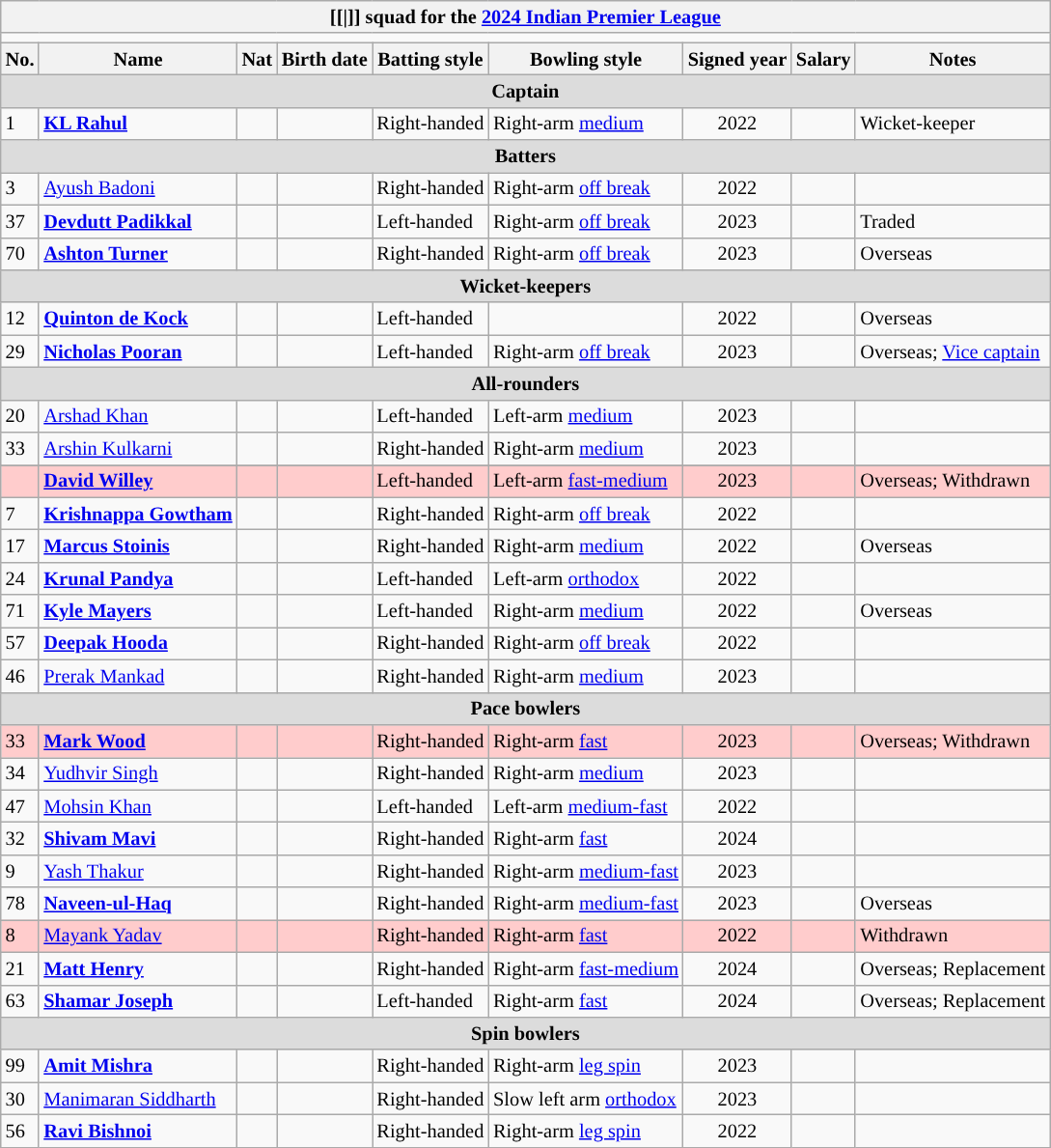<table class="wikitable mw-collapsible mw-collapsed" style="font-size:85%">
<tr>
<th colspan="9" style="background:#"><span>[[|<span></span>]] squad for the <a href='#'><span>2024 Indian Premier League</span></a></span></th>
</tr>
<tr>
<td colspan="9"></td>
</tr>
<tr>
<th>No.</th>
<th>Name</th>
<th>Nat</th>
<th>Birth date</th>
<th>Batting style</th>
<th>Bowling style</th>
<th>Signed year</th>
<th>Salary</th>
<th>Notes</th>
</tr>
<tr>
<th colspan="9"  style="background:#dcdcdc; text-align:center;">Captain</th>
</tr>
<tr>
<td>1</td>
<td><strong><a href='#'>KL Rahul</a></strong></td>
<td></td>
<td></td>
<td>Right-handed</td>
<td>Right-arm <a href='#'>medium</a></td>
<td style="text-align:center;">2022</td>
<td style="text-align:right;"></td>
<td>Wicket-keeper</td>
</tr>
<tr>
<th colspan="9"  style="background:#dcdcdc; text-align:center;">Batters</th>
</tr>
<tr>
<td>3</td>
<td><a href='#'>Ayush Badoni</a></td>
<td></td>
<td></td>
<td>Right-handed</td>
<td>Right-arm <a href='#'>off break</a></td>
<td style="text-align:center;">2022</td>
<td style="text-align:right;"></td>
<td></td>
</tr>
<tr>
<td>37</td>
<td><strong><a href='#'>Devdutt Padikkal</a></strong></td>
<td></td>
<td></td>
<td>Left-handed</td>
<td>Right-arm <a href='#'>off break</a></td>
<td style="text-align:center;">2023</td>
<td style="text-align:right;"></td>
<td>Traded</td>
</tr>
<tr>
<td>70</td>
<td><strong><a href='#'>Ashton Turner</a></strong></td>
<td></td>
<td></td>
<td>Right-handed</td>
<td>Right-arm <a href='#'>off break</a></td>
<td style="text-align:center;">2023</td>
<td style="text-align:right;"></td>
<td>Overseas</td>
</tr>
<tr>
<th colspan="9"  style="background:#dcdcdc; text-align:center;">Wicket-keepers</th>
</tr>
<tr>
<td>12</td>
<td><strong><a href='#'>Quinton de Kock</a></strong></td>
<td></td>
<td></td>
<td>Left-handed</td>
<td></td>
<td style="text-align:center;">2022</td>
<td style="text-align:right;"></td>
<td>Overseas</td>
</tr>
<tr>
<td>29</td>
<td><strong><a href='#'>Nicholas Pooran</a></strong></td>
<td></td>
<td></td>
<td>Left-handed</td>
<td>Right-arm <a href='#'>off break</a></td>
<td style="text-align:center;">2023</td>
<td style="text-align:right;"></td>
<td>Overseas; <a href='#'>Vice captain</a></td>
</tr>
<tr>
<th colspan="9"  style="background:#dcdcdc; text-align:center;">All-rounders</th>
</tr>
<tr>
<td>20</td>
<td><a href='#'>Arshad Khan</a></td>
<td></td>
<td></td>
<td>Left-handed</td>
<td>Left-arm <a href='#'>medium</a></td>
<td style="text-align:center;">2023</td>
<td style="text-align:right;"></td>
<td></td>
</tr>
<tr>
<td>33</td>
<td><a href='#'>Arshin Kulkarni</a></td>
<td></td>
<td></td>
<td>Right-handed</td>
<td>Right-arm <a href='#'>medium</a></td>
<td style="text-align:center;">2023</td>
<td style="text-align:right;"></td>
<td></td>
</tr>
<tr>
</tr>
<tr style="background:#FFCCCC">
<td></td>
<td><strong><a href='#'>David Willey</a></strong></td>
<td></td>
<td></td>
<td>Left-handed</td>
<td>Left-arm <a href='#'>fast-medium</a></td>
<td style="text-align:center;">2023</td>
<td style="text-align:right;"></td>
<td>Overseas; Withdrawn</td>
</tr>
<tr>
<td>7</td>
<td><strong><a href='#'>Krishnappa Gowtham</a></strong></td>
<td></td>
<td></td>
<td>Right-handed</td>
<td>Right-arm <a href='#'>off break</a></td>
<td style="text-align:center;">2022</td>
<td style="text-align:right;"></td>
<td></td>
</tr>
<tr>
<td>17</td>
<td><strong><a href='#'>Marcus Stoinis</a></strong></td>
<td></td>
<td></td>
<td>Right-handed</td>
<td>Right-arm <a href='#'>medium</a></td>
<td style="text-align:center;">2022</td>
<td style="text-align:right;"></td>
<td>Overseas</td>
</tr>
<tr>
<td>24</td>
<td><strong><a href='#'>Krunal Pandya</a></strong></td>
<td></td>
<td></td>
<td>Left-handed</td>
<td>Left-arm <a href='#'>orthodox</a></td>
<td style="text-align:center;">2022</td>
<td style="text-align:right;"></td>
<td></td>
</tr>
<tr '>
<td>71</td>
<td><strong><a href='#'>Kyle Mayers</a></strong></td>
<td></td>
<td></td>
<td>Left-handed</td>
<td>Right-arm <a href='#'>medium</a></td>
<td style="text-align:center;">2022</td>
<td style="text-align:right;"></td>
<td>Overseas</td>
</tr>
<tr>
<td>57</td>
<td><strong><a href='#'>Deepak Hooda</a></strong></td>
<td></td>
<td></td>
<td>Right-handed</td>
<td>Right-arm <a href='#'>off break</a></td>
<td style="text-align:center;">2022</td>
<td style="text-align:right;"></td>
<td></td>
</tr>
<tr>
<td>46</td>
<td><a href='#'>Prerak Mankad</a></td>
<td></td>
<td></td>
<td>Right-handed</td>
<td>Right-arm <a href='#'>medium</a></td>
<td style="text-align:center;">2023</td>
<td style="text-align:right;"></td>
<td></td>
</tr>
<tr>
<th colspan="9"  style="background:#dcdcdc; text-align:center;">Pace bowlers</th>
</tr>
<tr style="background:#FFCCCC">
<td>33</td>
<td><a href='#'><strong>Mark Wood</strong></a></td>
<td></td>
<td></td>
<td>Right-handed</td>
<td>Right-arm <a href='#'>fast</a></td>
<td style="text-align:center;">2023</td>
<td style="text-align:center;"></td>
<td>Overseas; Withdrawn</td>
</tr>
<tr>
<td>34</td>
<td><a href='#'>Yudhvir Singh</a></td>
<td></td>
<td></td>
<td>Right-handed</td>
<td>Right-arm <a href='#'>medium</a></td>
<td style="text-align:center;">2023</td>
<td style="text-align:right;"></td>
<td></td>
</tr>
<tr>
<td>47</td>
<td><a href='#'>Mohsin Khan</a></td>
<td></td>
<td></td>
<td>Left-handed</td>
<td>Left-arm <a href='#'>medium-fast</a></td>
<td style="text-align:center;">2022</td>
<td style="text-align:right;"></td>
<td></td>
</tr>
<tr>
<td>32</td>
<td><strong><a href='#'>Shivam Mavi</a></strong></td>
<td></td>
<td></td>
<td>Right-handed</td>
<td>Right-arm <a href='#'>fast</a></td>
<td style="text-align:center;">2024</td>
<td style="text-align:right;"></td>
<td></td>
</tr>
<tr>
<td>9</td>
<td><a href='#'>Yash Thakur</a></td>
<td></td>
<td></td>
<td>Right-handed</td>
<td>Right-arm <a href='#'>medium-fast</a></td>
<td style="text-align:center;">2023</td>
<td style="text-align:right;"></td>
<td></td>
</tr>
<tr>
<td>78</td>
<td><strong><a href='#'>Naveen-ul-Haq</a></strong></td>
<td></td>
<td></td>
<td>Right-handed</td>
<td>Right-arm <a href='#'>medium-fast</a></td>
<td style="text-align:center;">2023</td>
<td style="text-align:right;"></td>
<td>Overseas</td>
</tr>
<tr style="background:#FFCCCC">
<td>8</td>
<td><a href='#'>Mayank Yadav</a></td>
<td></td>
<td></td>
<td>Right-handed</td>
<td>Right-arm <a href='#'>fast</a></td>
<td style="text-align:center;">2022</td>
<td style="text-align:right;"></td>
<td>Withdrawn</td>
</tr>
<tr>
<td>21</td>
<td><strong><a href='#'>Matt Henry</a></strong></td>
<td></td>
<td></td>
<td>Right-handed</td>
<td>Right-arm <a href='#'>fast-medium</a></td>
<td style="text-align:center;">2024</td>
<td style="text-align:right;"></td>
<td>Overseas; Replacement</td>
</tr>
<tr>
<td>63</td>
<td><strong><a href='#'>Shamar Joseph</a></strong></td>
<td></td>
<td></td>
<td>Left-handed</td>
<td>Right-arm <a href='#'>fast</a></td>
<td style="text-align:center;">2024</td>
<td style="text-align:right;"></td>
<td>Overseas; Replacement</td>
</tr>
<tr>
<th colspan="9"  style="background:#dcdcdc; text-align:center;">Spin bowlers</th>
</tr>
<tr>
<td>99</td>
<td><strong><a href='#'>Amit Mishra</a></strong></td>
<td></td>
<td></td>
<td>Right-handed</td>
<td>Right-arm <a href='#'>leg spin</a></td>
<td style="text-align:center;">2023</td>
<td style="text-align:right;"></td>
<td></td>
</tr>
<tr>
<td>30</td>
<td><a href='#'>Manimaran Siddharth</a></td>
<td></td>
<td></td>
<td>Right-handed</td>
<td>Slow left arm <a href='#'>orthodox</a></td>
<td style="text-align:center;">2023</td>
<td style="text-align:right;"></td>
<td></td>
</tr>
<tr>
<td>56</td>
<td><strong><a href='#'>Ravi Bishnoi</a></strong></td>
<td></td>
<td></td>
<td>Right-handed</td>
<td>Right-arm <a href='#'>leg spin</a></td>
<td style="text-align:center;">2022</td>
<td style="text-align:right;"></td>
<td></td>
</tr>
</table>
